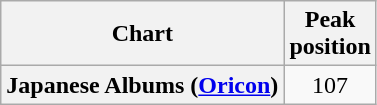<table class="wikitable plainrowheaders" style="text-align:center;">
<tr>
<th scope="col">Chart</th>
<th scope="col">Peak<br>position</th>
</tr>
<tr>
<th scope="row">Japanese Albums (<a href='#'>Oricon</a>)</th>
<td>107</td>
</tr>
</table>
